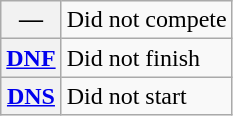<table class="wikitable">
<tr>
<th scope="row">—</th>
<td>Did not compete</td>
</tr>
<tr>
<th scope="row"><a href='#'>DNF</a></th>
<td>Did not finish</td>
</tr>
<tr>
<th scope="row"><a href='#'>DNS</a></th>
<td>Did not start</td>
</tr>
</table>
